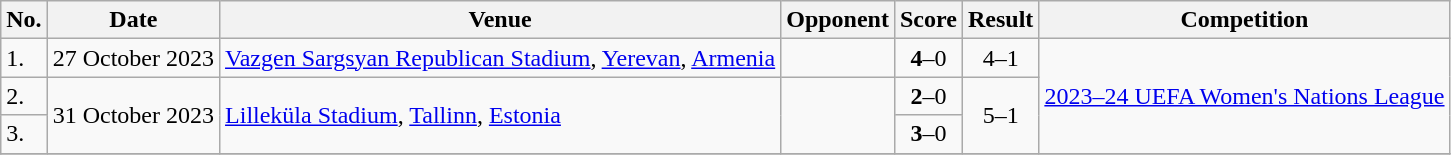<table class="wikitable">
<tr>
<th>No.</th>
<th>Date</th>
<th>Venue</th>
<th>Opponent</th>
<th>Score</th>
<th>Result</th>
<th>Competition</th>
</tr>
<tr>
<td>1.</td>
<td>27 October 2023</td>
<td><a href='#'>Vazgen Sargsyan Republican Stadium</a>, <a href='#'>Yerevan</a>, <a href='#'>Armenia</a></td>
<td></td>
<td align=center><strong>4</strong>–0</td>
<td align=center>4–1</td>
<td rowspan=3><a href='#'>2023–24 UEFA Women's Nations League</a></td>
</tr>
<tr>
<td>2.</td>
<td rowspan=2>31 October 2023</td>
<td rowspan=2><a href='#'>Lilleküla Stadium</a>, <a href='#'>Tallinn</a>, <a href='#'>Estonia</a></td>
<td rowspan=2></td>
<td align=center><strong>2</strong>–0</td>
<td rowspan=2 align=center>5–1</td>
</tr>
<tr>
<td>3.</td>
<td align=center><strong>3</strong>–0</td>
</tr>
<tr>
</tr>
</table>
